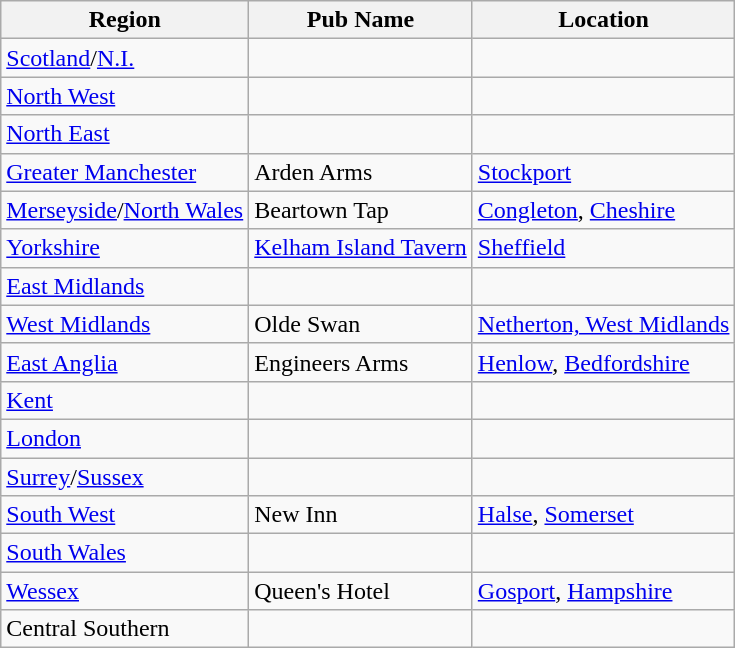<table class="wikitable">
<tr>
<th>Region</th>
<th>Pub Name</th>
<th>Location</th>
</tr>
<tr>
<td><a href='#'>Scotland</a>/<a href='#'>N.I.</a></td>
<td></td>
<td></td>
</tr>
<tr>
<td><a href='#'>North West</a></td>
<td></td>
<td></td>
</tr>
<tr>
<td><a href='#'>North East</a></td>
<td></td>
<td></td>
</tr>
<tr>
<td><a href='#'>Greater Manchester</a></td>
<td>Arden Arms</td>
<td><a href='#'>Stockport</a></td>
</tr>
<tr>
<td><a href='#'>Merseyside</a>/<a href='#'>North Wales</a></td>
<td>Beartown Tap</td>
<td><a href='#'>Congleton</a>, <a href='#'>Cheshire</a></td>
</tr>
<tr>
<td><a href='#'>Yorkshire</a></td>
<td><a href='#'>Kelham Island Tavern</a></td>
<td><a href='#'>Sheffield</a></td>
</tr>
<tr>
<td><a href='#'>East Midlands</a></td>
<td></td>
<td></td>
</tr>
<tr>
<td><a href='#'>West Midlands</a></td>
<td>Olde Swan</td>
<td><a href='#'>Netherton, West Midlands</a></td>
</tr>
<tr>
<td><a href='#'>East Anglia</a></td>
<td>Engineers Arms</td>
<td><a href='#'>Henlow</a>, <a href='#'>Bedfordshire</a></td>
</tr>
<tr>
<td><a href='#'>Kent</a></td>
<td></td>
<td></td>
</tr>
<tr>
<td><a href='#'>London</a></td>
<td></td>
<td></td>
</tr>
<tr>
<td><a href='#'>Surrey</a>/<a href='#'>Sussex</a></td>
<td></td>
<td></td>
</tr>
<tr>
<td><a href='#'>South West</a></td>
<td>New Inn</td>
<td><a href='#'>Halse</a>, <a href='#'>Somerset</a></td>
</tr>
<tr>
<td><a href='#'>South Wales</a></td>
<td></td>
<td></td>
</tr>
<tr>
<td><a href='#'>Wessex</a></td>
<td>Queen's Hotel</td>
<td><a href='#'>Gosport</a>, <a href='#'>Hampshire</a></td>
</tr>
<tr>
<td>Central Southern</td>
<td></td>
<td></td>
</tr>
</table>
